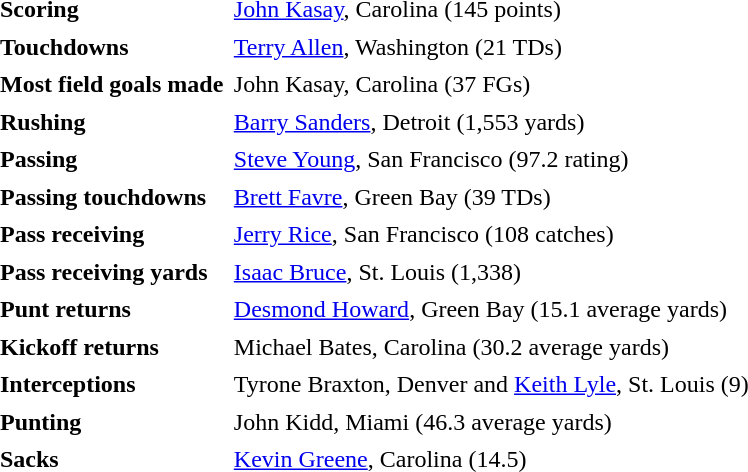<table cellpadding="3" cellspacing="1">
<tr>
<td><strong>Scoring</strong></td>
<td><a href='#'>John Kasay</a>, Carolina (145 points)</td>
</tr>
<tr>
<td><strong>Touchdowns</strong></td>
<td><a href='#'>Terry Allen</a>, Washington (21 TDs)</td>
</tr>
<tr>
<td><strong>Most field goals made</strong></td>
<td>John Kasay, Carolina (37 FGs)</td>
</tr>
<tr>
<td><strong>Rushing</strong></td>
<td><a href='#'>Barry Sanders</a>, Detroit (1,553 yards)</td>
</tr>
<tr>
<td><strong>Passing</strong></td>
<td><a href='#'>Steve Young</a>, San Francisco (97.2 rating)</td>
</tr>
<tr>
<td><strong>Passing touchdowns</strong></td>
<td><a href='#'>Brett Favre</a>, Green Bay (39 TDs)</td>
</tr>
<tr>
<td><strong>Pass receiving</strong></td>
<td><a href='#'>Jerry Rice</a>, San Francisco (108 catches)</td>
</tr>
<tr>
<td><strong>Pass receiving yards</strong></td>
<td><a href='#'>Isaac Bruce</a>, St. Louis (1,338)</td>
</tr>
<tr>
<td><strong>Punt returns</strong></td>
<td><a href='#'>Desmond Howard</a>, Green Bay (15.1 average yards)</td>
</tr>
<tr>
<td><strong>Kickoff returns</strong></td>
<td>Michael Bates, Carolina (30.2 average yards)</td>
</tr>
<tr>
<td><strong>Interceptions</strong></td>
<td>Tyrone Braxton, Denver and <a href='#'>Keith Lyle</a>, St. Louis (9)</td>
</tr>
<tr>
<td><strong>Punting</strong></td>
<td>John Kidd, Miami (46.3 average yards)</td>
</tr>
<tr>
<td><strong>Sacks</strong></td>
<td><a href='#'>Kevin Greene</a>, Carolina (14.5)</td>
</tr>
</table>
